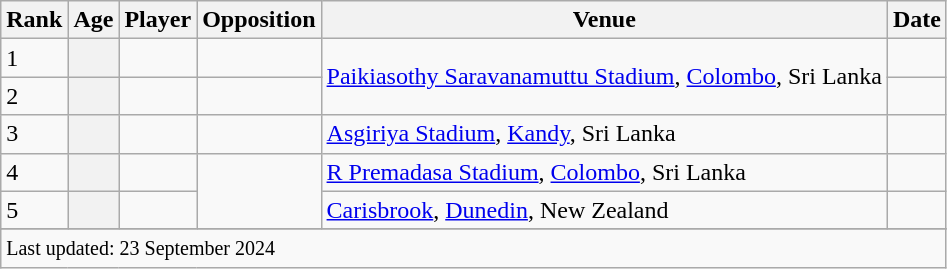<table class="wikitable plainrowheaders sortable">
<tr>
<th scope=col>Rank</th>
<th scope=col>Age</th>
<th scope=col>Player</th>
<th scope=col>Opposition</th>
<th scope=col>Venue</th>
<th scope=col>Date</th>
</tr>
<tr>
<td>1</td>
<th></th>
<td></td>
<td></td>
<td rowspan=2><a href='#'>Paikiasothy Saravanamuttu Stadium</a>, <a href='#'>Colombo</a>, Sri Lanka</td>
<td></td>
</tr>
<tr>
<td>2</td>
<th></th>
<td></td>
<td></td>
<td></td>
</tr>
<tr>
<td>3</td>
<th></th>
<td></td>
<td></td>
<td><a href='#'>Asgiriya Stadium</a>, <a href='#'>Kandy</a>, Sri Lanka</td>
<td></td>
</tr>
<tr>
<td>4</td>
<th></th>
<td></td>
<td rowspan=2></td>
<td><a href='#'>R Premadasa Stadium</a>, <a href='#'>Colombo</a>, Sri Lanka</td>
<td></td>
</tr>
<tr>
<td>5</td>
<th></th>
<td></td>
<td><a href='#'>Carisbrook</a>, <a href='#'>Dunedin</a>, New Zealand</td>
<td></td>
</tr>
<tr>
</tr>
<tr class=sortbottom>
<td colspan=7><small>Last updated: 23 September 2024</small></td>
</tr>
</table>
